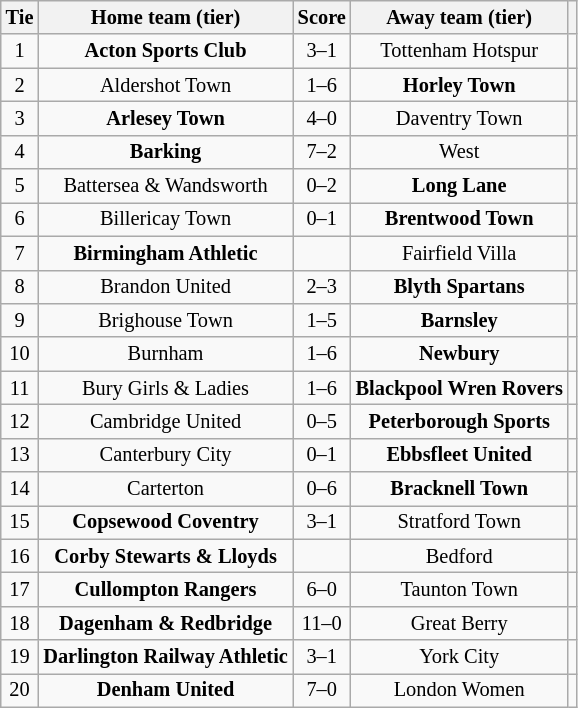<table class="wikitable" style="text-align:center; font-size:85%">
<tr>
<th>Tie</th>
<th>Home team (tier)</th>
<th>Score</th>
<th>Away team (tier)</th>
<th></th>
</tr>
<tr>
<td align="center">1</td>
<td><strong>Acton Sports Club</strong></td>
<td align="center">3–1</td>
<td>Tottenham Hotspur</td>
<td></td>
</tr>
<tr>
<td align="center">2</td>
<td>Aldershot Town</td>
<td align="center">1–6</td>
<td><strong>Horley Town</strong></td>
<td></td>
</tr>
<tr>
<td align="center">3</td>
<td><strong>Arlesey Town</strong></td>
<td align="center">4–0</td>
<td>Daventry Town</td>
<td></td>
</tr>
<tr>
<td align="center">4</td>
<td><strong>Barking</strong></td>
<td align="center">7–2 </td>
<td>West</td>
<td></td>
</tr>
<tr>
<td align="center">5</td>
<td>Battersea & Wandsworth</td>
<td align="center">0–2</td>
<td><strong>Long Lane</strong></td>
<td></td>
</tr>
<tr>
<td align="center">6</td>
<td>Billericay Town</td>
<td align="center">0–1</td>
<td><strong>Brentwood Town</strong></td>
<td></td>
</tr>
<tr>
<td align="center">7</td>
<td><strong>Birmingham Athletic</strong></td>
<td align="center"></td>
<td>Fairfield Villa</td>
<td></td>
</tr>
<tr>
<td align="center">8</td>
<td>Brandon United</td>
<td align="center">2–3 </td>
<td><strong>Blyth Spartans</strong></td>
<td></td>
</tr>
<tr>
<td align="center">9</td>
<td>Brighouse Town</td>
<td align="center">1–5</td>
<td><strong>Barnsley</strong></td>
<td></td>
</tr>
<tr>
<td align="center">10</td>
<td>Burnham</td>
<td align="center">1–6</td>
<td><strong>Newbury</strong></td>
<td></td>
</tr>
<tr>
<td align="center">11</td>
<td>Bury Girls & Ladies</td>
<td align="center">1–6</td>
<td><strong>Blackpool Wren Rovers</strong></td>
<td></td>
</tr>
<tr>
<td align="center">12</td>
<td>Cambridge United</td>
<td align="center">0–5</td>
<td><strong>Peterborough Sports</strong></td>
<td></td>
</tr>
<tr>
<td align="center">13</td>
<td>Canterbury City</td>
<td align="center">0–1</td>
<td><strong>Ebbsfleet United</strong></td>
<td></td>
</tr>
<tr>
<td align="center">14</td>
<td>Carterton</td>
<td align="center">0–6</td>
<td><strong>Bracknell Town</strong></td>
<td></td>
</tr>
<tr>
<td align="center">15</td>
<td><strong>Copsewood Coventry</strong></td>
<td align="center">3–1</td>
<td>Stratford Town</td>
<td></td>
</tr>
<tr>
<td align="center">16</td>
<td><strong>Corby Stewarts & Lloyds</strong></td>
<td align="center"></td>
<td>Bedford</td>
<td></td>
</tr>
<tr>
<td align="center">17</td>
<td><strong>Cullompton Rangers</strong></td>
<td align="center">6–0</td>
<td>Taunton Town</td>
<td></td>
</tr>
<tr>
<td align="center">18</td>
<td><strong>Dagenham & Redbridge</strong></td>
<td align="center">11–0</td>
<td>Great Berry</td>
<td></td>
</tr>
<tr>
<td align="center">19</td>
<td><strong>Darlington Railway Athletic</strong></td>
<td align="center">3–1</td>
<td>York City</td>
<td></td>
</tr>
<tr>
<td align="center">20</td>
<td><strong>Denham United</strong></td>
<td align="center">7–0</td>
<td>London Women</td>
<td></td>
</tr>
</table>
